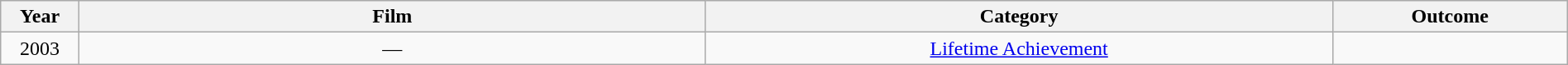<table class="wikitable" style="width:100%;">
<tr>
<th width=5%>Year</th>
<th style="width:40%;">Film</th>
<th style="width:40%;">Category</th>
<th style="width:15%;">Outcome</th>
</tr>
<tr>
<td style="text-align:center;">2003</td>
<td style="text-align:center;">—</td>
<td style="text-align:center;"><a href='#'>Lifetime Achievement</a></td>
<td></td>
</tr>
</table>
